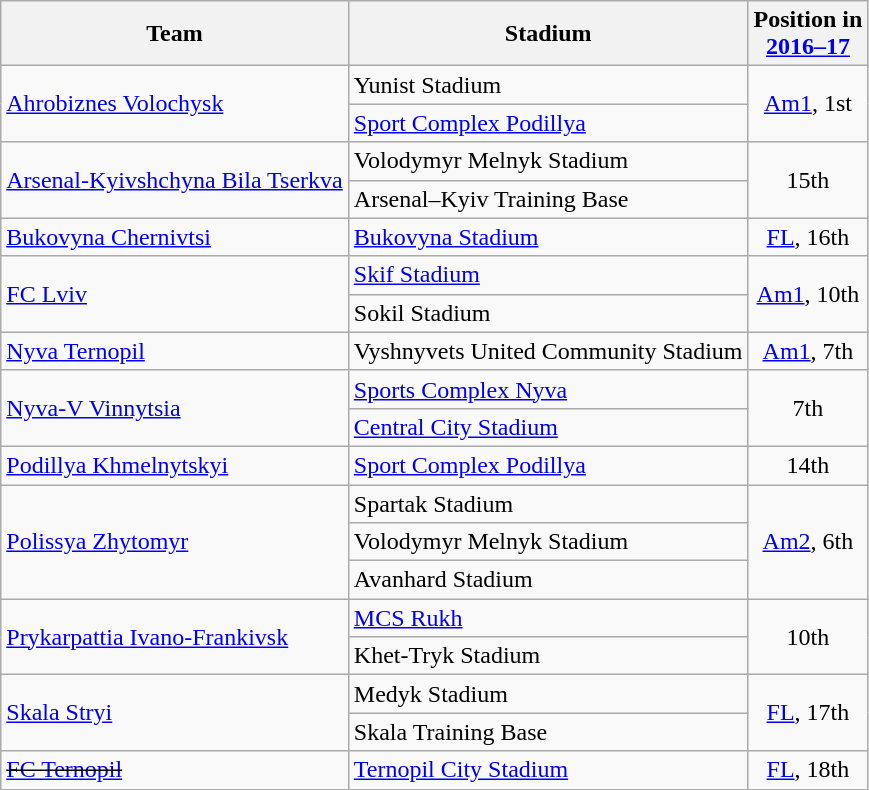<table class="wikitable sortable" style="float:left; margin-right:1em;">
<tr>
<th>Team</th>
<th>Stadium</th>
<th>Position in<br><a href='#'>2016–17</a></th>
</tr>
<tr>
<td rowspan=2><a href='#'>Ahrobiznes Volochysk</a></td>
<td>Yunist Stadium</td>
<td rowspan=2 align="center"><a href='#'>Am1</a>, 1st</td>
</tr>
<tr>
<td><a href='#'>Sport Complex Podillya</a></td>
</tr>
<tr>
<td rowspan=2><a href='#'>Arsenal-Kyivshchyna Bila Tserkva</a></td>
<td>Volodymyr Melnyk Stadium</td>
<td rowspan=2 align="center">15th</td>
</tr>
<tr>
<td>Arsenal–Kyiv Training Base</td>
</tr>
<tr>
<td><a href='#'>Bukovyna Chernivtsi</a></td>
<td><a href='#'>Bukovyna Stadium</a></td>
<td align="center"><a href='#'>FL</a>, 16th</td>
</tr>
<tr>
<td rowspan=2><a href='#'>FC Lviv</a></td>
<td><a href='#'>Skif Stadium</a></td>
<td rowspan=2 align="center"><a href='#'>Am1</a>, 10th</td>
</tr>
<tr>
<td>Sokil Stadium</td>
</tr>
<tr>
<td><a href='#'>Nyva Ternopil</a></td>
<td>Vyshnyvets United Community Stadium</td>
<td align="center"><a href='#'>Am1</a>, 7th</td>
</tr>
<tr>
<td rowspan=2><a href='#'>Nyva-V Vinnytsia</a></td>
<td><a href='#'>Sports Complex Nyva</a></td>
<td rowspan=2 align="center">7th</td>
</tr>
<tr>
<td><a href='#'>Central City Stadium</a></td>
</tr>
<tr>
<td><a href='#'>Podillya Khmelnytskyi</a></td>
<td><a href='#'>Sport Complex Podillya</a></td>
<td align="center">14th</td>
</tr>
<tr>
<td rowspan=3><a href='#'>Polissya Zhytomyr</a></td>
<td>Spartak Stadium</td>
<td rowspan=3 align="center"><a href='#'>Am2</a>, 6th</td>
</tr>
<tr>
<td>Volodymyr Melnyk Stadium</td>
</tr>
<tr>
<td>Avanhard Stadium</td>
</tr>
<tr>
<td rowspan=2><a href='#'>Prykarpattia Ivano-Frankivsk</a></td>
<td><a href='#'>MCS Rukh</a></td>
<td rowspan=2 align="center">10th</td>
</tr>
<tr>
<td>Khet-Tryk Stadium</td>
</tr>
<tr>
<td rowspan=2><a href='#'>Skala Stryi</a></td>
<td>Medyk Stadium</td>
<td rowspan=2 align="center"><a href='#'>FL</a>, 17th</td>
</tr>
<tr>
<td>Skala Training Base</td>
</tr>
<tr>
<td><s><a href='#'>FC Ternopil</a></s></td>
<td><a href='#'>Ternopil City Stadium</a></td>
<td align="center"><a href='#'>FL</a>, 18th</td>
</tr>
</table>
